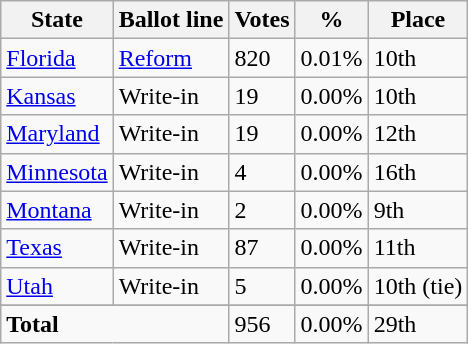<table class="wikitable sortable">
<tr>
<th>State</th>
<th>Ballot line</th>
<th>Votes</th>
<th>%</th>
<th>Place</th>
</tr>
<tr>
<td><a href='#'>Florida</a></td>
<td><a href='#'>Reform</a></td>
<td>820</td>
<td>0.01%</td>
<td>10th</td>
</tr>
<tr>
<td><a href='#'>Kansas</a></td>
<td>Write-in</td>
<td>19</td>
<td>0.00%</td>
<td>10th</td>
</tr>
<tr>
<td><a href='#'>Maryland</a></td>
<td>Write-in</td>
<td>19</td>
<td>0.00%</td>
<td>12th</td>
</tr>
<tr>
<td><a href='#'>Minnesota</a></td>
<td>Write-in</td>
<td>4</td>
<td>0.00%</td>
<td>16th</td>
</tr>
<tr>
<td><a href='#'>Montana</a></td>
<td>Write-in</td>
<td>2</td>
<td>0.00%</td>
<td>9th</td>
</tr>
<tr>
<td><a href='#'>Texas</a></td>
<td>Write-in</td>
<td>87</td>
<td>0.00%</td>
<td>11th</td>
</tr>
<tr>
<td><a href='#'>Utah</a></td>
<td>Write-in</td>
<td>5</td>
<td>0.00%</td>
<td>10th (tie)</td>
</tr>
<tr>
</tr>
<tr class="sortbottom">
<td colspan="2"><strong>Total</strong></td>
<td>956</td>
<td>0.00%</td>
<td>29th</td>
</tr>
</table>
